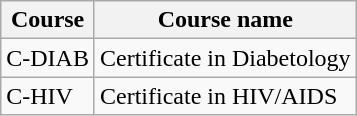<table class="wikitable">
<tr>
<th>Course</th>
<th>Course name</th>
</tr>
<tr>
<td>C-DIAB</td>
<td>Certificate in Diabetology</td>
</tr>
<tr>
<td>C-HIV</td>
<td>Certificate in HIV/AIDS</td>
</tr>
</table>
